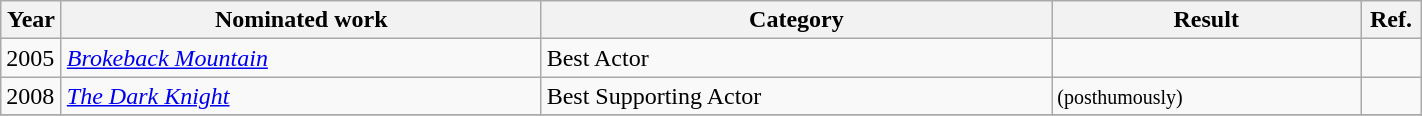<table class="wikitable sortable" width=75%>
<tr>
<th width = 33px>Year</th>
<th>Nominated work</th>
<th>Category</th>
<th>Result</th>
<th width = 33px>Ref.</th>
</tr>
<tr>
<td>2005</td>
<td><em><a href='#'>Brokeback Mountain</a></em></td>
<td>Best Actor</td>
<td></td>
<td></td>
</tr>
<tr>
<td>2008</td>
<td><em><a href='#'>The Dark Knight</a></em></td>
<td>Best Supporting Actor</td>
<td> <small>(posthumously)</small></td>
<td></td>
</tr>
<tr>
</tr>
</table>
